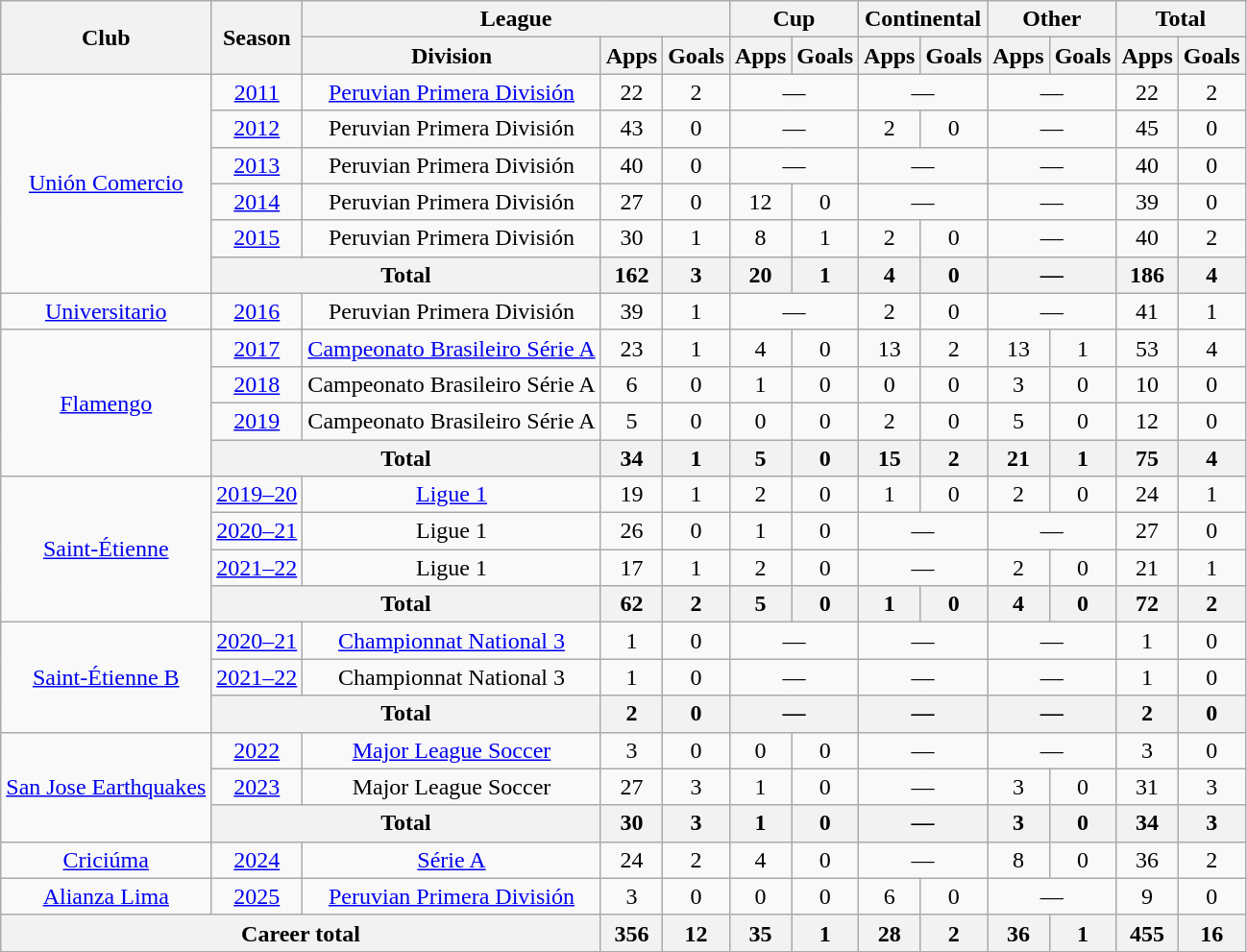<table class="wikitable" style="text-align:center">
<tr>
<th rowspan="2">Club</th>
<th rowspan="2">Season</th>
<th colspan="3">League</th>
<th colspan="2">Cup</th>
<th colspan="2">Continental</th>
<th colspan="2">Other</th>
<th colspan="2">Total</th>
</tr>
<tr>
<th>Division</th>
<th>Apps</th>
<th>Goals</th>
<th>Apps</th>
<th>Goals</th>
<th>Apps</th>
<th>Goals</th>
<th>Apps</th>
<th>Goals</th>
<th>Apps</th>
<th>Goals</th>
</tr>
<tr>
<td rowspan="6"><a href='#'>Unión Comercio</a></td>
<td><a href='#'>2011</a></td>
<td><a href='#'>Peruvian Primera División</a></td>
<td>22</td>
<td>2</td>
<td colspan="2">—</td>
<td colspan="2">—</td>
<td colspan="2">—</td>
<td>22</td>
<td>2</td>
</tr>
<tr>
<td><a href='#'>2012</a></td>
<td>Peruvian Primera División</td>
<td>43</td>
<td>0</td>
<td colspan="2">—</td>
<td>2</td>
<td>0</td>
<td colspan="2">—</td>
<td>45</td>
<td>0</td>
</tr>
<tr>
<td><a href='#'>2013</a></td>
<td>Peruvian Primera División</td>
<td>40</td>
<td>0</td>
<td colspan="2">—</td>
<td colspan="2">—</td>
<td colspan="2">—</td>
<td>40</td>
<td>0</td>
</tr>
<tr>
<td><a href='#'>2014</a></td>
<td>Peruvian Primera División</td>
<td>27</td>
<td>0</td>
<td>12</td>
<td>0</td>
<td colspan="2">—</td>
<td colspan="2">—</td>
<td>39</td>
<td>0</td>
</tr>
<tr>
<td><a href='#'>2015</a></td>
<td>Peruvian Primera División</td>
<td>30</td>
<td>1</td>
<td>8</td>
<td>1</td>
<td>2</td>
<td>0</td>
<td colspan="2">—</td>
<td>40</td>
<td>2</td>
</tr>
<tr>
<th colspan="2">Total</th>
<th>162</th>
<th>3</th>
<th>20</th>
<th>1</th>
<th>4</th>
<th>0</th>
<th colspan="2">—</th>
<th>186</th>
<th>4</th>
</tr>
<tr>
<td><a href='#'>Universitario</a></td>
<td><a href='#'>2016</a></td>
<td>Peruvian Primera División</td>
<td>39</td>
<td>1</td>
<td colspan="2">—</td>
<td>2</td>
<td>0</td>
<td colspan="2">—</td>
<td>41</td>
<td>1</td>
</tr>
<tr>
<td rowspan="4"><a href='#'>Flamengo</a></td>
<td><a href='#'>2017</a></td>
<td><a href='#'>Campeonato Brasileiro Série A</a></td>
<td>23</td>
<td>1</td>
<td>4</td>
<td>0</td>
<td>13</td>
<td>2</td>
<td>13</td>
<td>1</td>
<td>53</td>
<td>4</td>
</tr>
<tr>
<td><a href='#'>2018</a></td>
<td>Campeonato Brasileiro Série A</td>
<td>6</td>
<td>0</td>
<td>1</td>
<td>0</td>
<td>0</td>
<td>0</td>
<td>3</td>
<td>0</td>
<td>10</td>
<td>0</td>
</tr>
<tr>
<td><a href='#'>2019</a></td>
<td>Campeonato Brasileiro Série A</td>
<td>5</td>
<td>0</td>
<td>0</td>
<td>0</td>
<td>2</td>
<td>0</td>
<td>5</td>
<td>0</td>
<td>12</td>
<td>0</td>
</tr>
<tr>
<th colspan="2">Total</th>
<th>34</th>
<th>1</th>
<th>5</th>
<th>0</th>
<th>15</th>
<th>2</th>
<th>21</th>
<th>1</th>
<th>75</th>
<th>4</th>
</tr>
<tr>
<td rowspan="4"><a href='#'>Saint-Étienne</a></td>
<td><a href='#'>2019–20</a></td>
<td><a href='#'>Ligue 1</a></td>
<td>19</td>
<td>1</td>
<td>2</td>
<td>0</td>
<td>1</td>
<td>0</td>
<td>2</td>
<td>0</td>
<td>24</td>
<td>1</td>
</tr>
<tr>
<td><a href='#'>2020–21</a></td>
<td>Ligue 1</td>
<td>26</td>
<td>0</td>
<td>1</td>
<td>0</td>
<td colspan="2">—</td>
<td colspan="2">—</td>
<td>27</td>
<td>0</td>
</tr>
<tr>
<td><a href='#'>2021–22</a></td>
<td>Ligue 1</td>
<td>17</td>
<td>1</td>
<td>2</td>
<td>0</td>
<td colspan="2">—</td>
<td>2</td>
<td>0</td>
<td>21</td>
<td>1</td>
</tr>
<tr>
<th colspan="2">Total</th>
<th>62</th>
<th>2</th>
<th>5</th>
<th>0</th>
<th>1</th>
<th>0</th>
<th>4</th>
<th>0</th>
<th>72</th>
<th>2</th>
</tr>
<tr>
<td rowspan="3"><a href='#'>Saint-Étienne B</a></td>
<td><a href='#'>2020–21</a></td>
<td><a href='#'>Championnat National 3</a></td>
<td>1</td>
<td>0</td>
<td colspan="2">—</td>
<td colspan="2">—</td>
<td colspan="2">—</td>
<td>1</td>
<td>0</td>
</tr>
<tr>
<td><a href='#'>2021–22</a></td>
<td>Championnat National 3</td>
<td>1</td>
<td>0</td>
<td colspan="2">—</td>
<td colspan="2">—</td>
<td colspan="2">—</td>
<td>1</td>
<td>0</td>
</tr>
<tr>
<th colspan="2">Total</th>
<th>2</th>
<th>0</th>
<th colspan="2">—</th>
<th colspan="2">—</th>
<th colspan="2">—</th>
<th>2</th>
<th>0</th>
</tr>
<tr>
<td rowspan="3"><a href='#'>San Jose Earthquakes</a></td>
<td><a href='#'>2022</a></td>
<td><a href='#'>Major League Soccer</a></td>
<td>3</td>
<td>0</td>
<td>0</td>
<td>0</td>
<td colspan="2">—</td>
<td colspan="2">—</td>
<td>3</td>
<td>0</td>
</tr>
<tr>
<td><a href='#'>2023</a></td>
<td>Major League Soccer</td>
<td>27</td>
<td>3</td>
<td>1</td>
<td>0</td>
<td colspan="2">—</td>
<td>3</td>
<td>0</td>
<td>31</td>
<td>3</td>
</tr>
<tr>
<th colspan="2">Total</th>
<th>30</th>
<th>3</th>
<th>1</th>
<th>0</th>
<th colspan="2">—</th>
<th>3</th>
<th>0</th>
<th>34</th>
<th>3</th>
</tr>
<tr>
<td><a href='#'>Criciúma</a></td>
<td><a href='#'>2024</a></td>
<td><a href='#'>Série A</a></td>
<td>24</td>
<td>2</td>
<td>4</td>
<td>0</td>
<td colspan="2">—</td>
<td>8</td>
<td>0</td>
<td>36</td>
<td>2</td>
</tr>
<tr>
<td><a href='#'>Alianza Lima</a></td>
<td><a href='#'>2025</a></td>
<td><a href='#'>Peruvian Primera División</a></td>
<td>3</td>
<td>0</td>
<td>0</td>
<td>0</td>
<td>6</td>
<td>0</td>
<td colspan="2">—</td>
<td>9</td>
<td>0</td>
</tr>
<tr>
<th colspan="3">Career total</th>
<th>356</th>
<th>12</th>
<th>35</th>
<th>1</th>
<th>28</th>
<th>2</th>
<th>36</th>
<th>1</th>
<th>455</th>
<th>16</th>
</tr>
</table>
